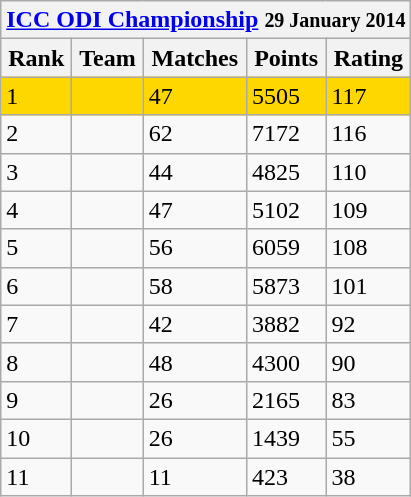<table class="wikitable" style="white-space:nowrap">
<tr>
<th colspan="5"><a href='#'>ICC ODI Championship</a> <small>29 January 2014</small></th>
</tr>
<tr>
<th>Rank</th>
<th>Team</th>
<th>Matches</th>
<th>Points</th>
<th>Rating</th>
</tr>
<tr style="background:gold">
<td>1</td>
<td></td>
<td>47</td>
<td>5505</td>
<td>117</td>
</tr>
<tr>
<td>2</td>
<td></td>
<td>62</td>
<td>7172</td>
<td>116</td>
</tr>
<tr>
<td>3</td>
<td></td>
<td>44</td>
<td>4825</td>
<td>110</td>
</tr>
<tr>
<td>4</td>
<td></td>
<td>47</td>
<td>5102</td>
<td>109</td>
</tr>
<tr>
<td>5</td>
<td></td>
<td>56</td>
<td>6059</td>
<td>108</td>
</tr>
<tr>
<td>6</td>
<td></td>
<td>58</td>
<td>5873</td>
<td>101</td>
</tr>
<tr>
<td>7</td>
<td></td>
<td>42</td>
<td>3882</td>
<td>92</td>
</tr>
<tr>
<td>8</td>
<td></td>
<td>48</td>
<td>4300</td>
<td>90</td>
</tr>
<tr>
<td>9</td>
<td></td>
<td>26</td>
<td>2165</td>
<td>83</td>
</tr>
<tr>
<td>10</td>
<td></td>
<td>26</td>
<td>1439</td>
<td>55</td>
</tr>
<tr>
<td>11</td>
<td></td>
<td>11</td>
<td>423</td>
<td>38</td>
</tr>
</table>
